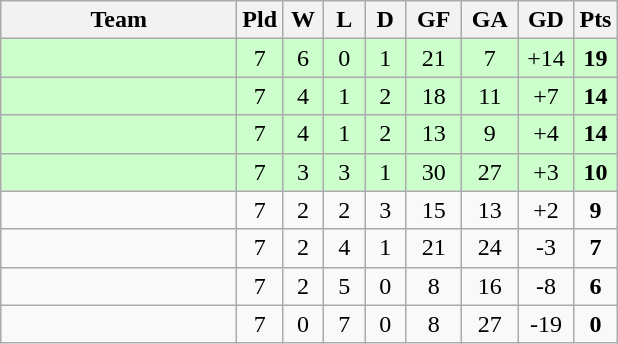<table class="wikitable" style="text-align:center;">
<tr>
<th width=150>Team</th>
<th width=20>Pld</th>
<th width=20>W</th>
<th width=20>L</th>
<th width=20>D</th>
<th width=30>GF</th>
<th width=30>GA</th>
<th width=30>GD</th>
<th width=20>Pts</th>
</tr>
<tr style="background:#cfc;">
<td align="left"></td>
<td>7</td>
<td>6</td>
<td>0</td>
<td>1</td>
<td>21</td>
<td>7</td>
<td>+14</td>
<td><strong>19</strong></td>
</tr>
<tr style="background:#cfc;">
<td align="left"></td>
<td>7</td>
<td>4</td>
<td>1</td>
<td>2</td>
<td>18</td>
<td>11</td>
<td>+7</td>
<td><strong>14</strong></td>
</tr>
<tr style="background:#cfc;">
<td align="left"></td>
<td>7</td>
<td>4</td>
<td>1</td>
<td>2</td>
<td>13</td>
<td>9</td>
<td>+4</td>
<td><strong>14</strong></td>
</tr>
<tr style="background:#cfc;">
<td align="left"></td>
<td>7</td>
<td>3</td>
<td>3</td>
<td>1</td>
<td>30</td>
<td>27</td>
<td>+3</td>
<td><strong>10</strong></td>
</tr>
<tr>
<td align="left"></td>
<td>7</td>
<td>2</td>
<td>2</td>
<td>3</td>
<td>15</td>
<td>13</td>
<td>+2</td>
<td><strong>9</strong></td>
</tr>
<tr>
<td align="left"></td>
<td>7</td>
<td>2</td>
<td>4</td>
<td>1</td>
<td>21</td>
<td>24</td>
<td>-3</td>
<td><strong>7</strong></td>
</tr>
<tr>
<td align="left"></td>
<td>7</td>
<td>2</td>
<td>5</td>
<td>0</td>
<td>8</td>
<td>16</td>
<td>-8</td>
<td><strong>6</strong></td>
</tr>
<tr>
<td align="left"></td>
<td>7</td>
<td>0</td>
<td>7</td>
<td>0</td>
<td>8</td>
<td>27</td>
<td>-19</td>
<td><strong>0</strong></td>
</tr>
</table>
